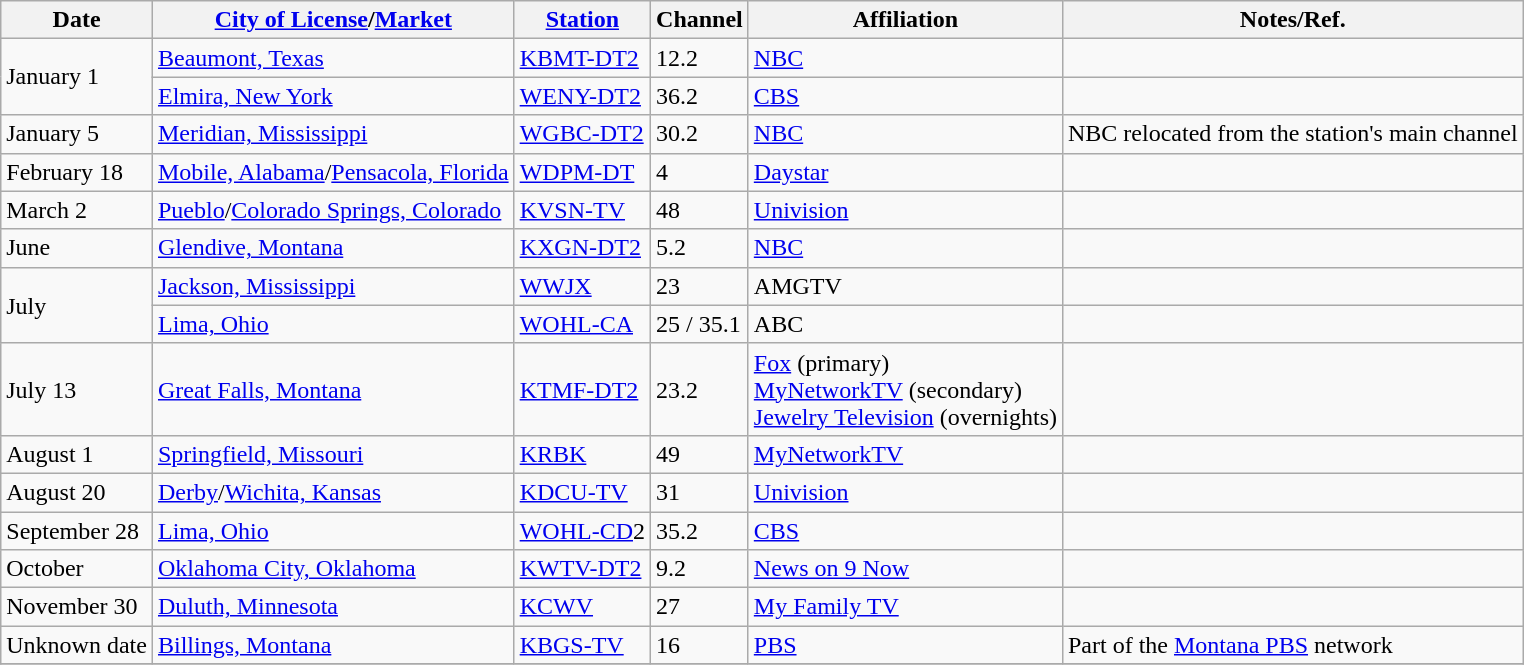<table class="wikitable sortable">
<tr>
<th>Date</th>
<th><a href='#'>City of License</a>/<a href='#'>Market</a></th>
<th><a href='#'>Station</a></th>
<th>Channel</th>
<th>Affiliation</th>
<th>Notes/Ref.</th>
</tr>
<tr>
<td rowspan=2>January 1</td>
<td><a href='#'>Beaumont, Texas</a></td>
<td><a href='#'>KBMT-DT2</a></td>
<td>12.2</td>
<td><a href='#'>NBC</a></td>
<td></td>
</tr>
<tr>
<td><a href='#'>Elmira, New York</a></td>
<td><a href='#'>WENY-DT2</a></td>
<td>36.2</td>
<td><a href='#'>CBS</a></td>
<td></td>
</tr>
<tr>
<td>January 5</td>
<td><a href='#'>Meridian, Mississippi</a></td>
<td><a href='#'>WGBC-DT2</a></td>
<td>30.2</td>
<td><a href='#'>NBC</a></td>
<td>NBC relocated from the station's main channel</td>
</tr>
<tr>
<td>February 18</td>
<td><a href='#'>Mobile, Alabama</a>/<a href='#'>Pensacola, Florida</a></td>
<td><a href='#'>WDPM-DT</a></td>
<td>4 <br> </td>
<td><a href='#'>Daystar</a></td>
<td></td>
</tr>
<tr>
<td>March 2</td>
<td><a href='#'>Pueblo</a>/<a href='#'>Colorado Springs, Colorado</a></td>
<td><a href='#'>KVSN-TV</a></td>
<td>48</td>
<td><a href='#'>Univision</a></td>
<td></td>
</tr>
<tr>
<td>June</td>
<td><a href='#'>Glendive, Montana</a></td>
<td><a href='#'>KXGN-DT2</a></td>
<td>5.2</td>
<td><a href='#'>NBC</a></td>
<td></td>
</tr>
<tr>
<td rowspan=2>July</td>
<td><a href='#'>Jackson, Mississippi</a></td>
<td><a href='#'>WWJX</a></td>
<td>23</td>
<td>AMGTV</td>
<td></td>
</tr>
<tr>
<td><a href='#'>Lima, Ohio</a></td>
<td><a href='#'>WOHL-CA</a></td>
<td>25 / 35.1</td>
<td>ABC</td>
<td></td>
</tr>
<tr>
<td>July 13</td>
<td><a href='#'>Great Falls, Montana</a></td>
<td><a href='#'>KTMF-DT2</a></td>
<td>23.2</td>
<td><a href='#'>Fox</a> (primary) <br> <a href='#'>MyNetworkTV</a> (secondary) <br> <a href='#'>Jewelry Television</a> (overnights)</td>
<td></td>
</tr>
<tr>
<td>August 1</td>
<td><a href='#'>Springfield, Missouri</a></td>
<td><a href='#'>KRBK</a></td>
<td>49</td>
<td><a href='#'>MyNetworkTV</a></td>
<td></td>
</tr>
<tr>
<td>August 20</td>
<td><a href='#'>Derby</a>/<a href='#'>Wichita, Kansas</a></td>
<td><a href='#'>KDCU-TV</a></td>
<td>31</td>
<td><a href='#'>Univision</a></td>
<td></td>
</tr>
<tr>
<td>September 28</td>
<td><a href='#'>Lima, Ohio</a></td>
<td><a href='#'>WOHL-CD</a>2</td>
<td>35.2</td>
<td><a href='#'>CBS</a></td>
<td></td>
</tr>
<tr>
<td>October</td>
<td><a href='#'>Oklahoma City, Oklahoma</a></td>
<td><a href='#'>KWTV-DT2</a></td>
<td>9.2</td>
<td><a href='#'>News on 9 Now</a></td>
<td></td>
</tr>
<tr>
<td>November 30</td>
<td><a href='#'>Duluth, Minnesota</a></td>
<td><a href='#'>KCWV</a></td>
<td>27</td>
<td><a href='#'>My Family TV</a></td>
<td></td>
</tr>
<tr>
<td>Unknown date</td>
<td><a href='#'>Billings, Montana</a></td>
<td><a href='#'>KBGS-TV</a></td>
<td>16</td>
<td><a href='#'>PBS</a></td>
<td>Part of the <a href='#'>Montana PBS</a> network</td>
</tr>
<tr>
</tr>
</table>
